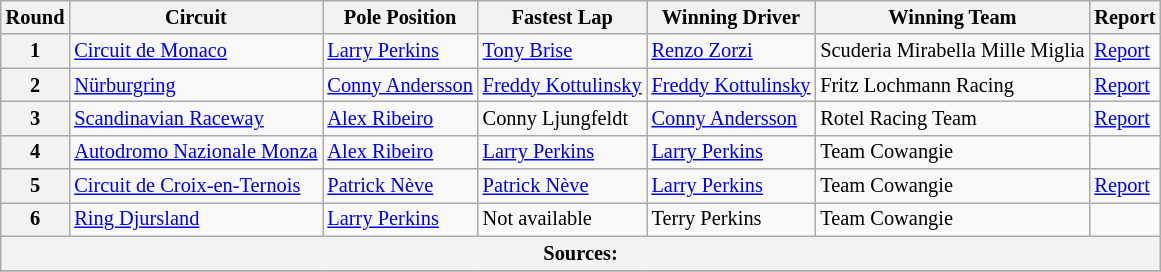<table class="wikitable" style="font-size: 85%;">
<tr>
<th colspan="2">Round</th>
<th>Circuit</th>
<th>Pole Position</th>
<th>Fastest Lap</th>
<th>Winning Driver</th>
<th>Winning Team</th>
<th>Report</th>
</tr>
<tr>
<th colspan="2">1</th>
<td> <a href='#'>Circuit de Monaco</a></td>
<td> <a href='#'>Larry Perkins</a></td>
<td> <a href='#'>Tony Brise</a></td>
<td> <a href='#'>Renzo Zorzi</a></td>
<td>Scuderia Mirabella Mille Miglia</td>
<td><a href='#'>Report</a></td>
</tr>
<tr>
<th colspan="2">2</th>
<td> <a href='#'>Nürburgring</a></td>
<td> <a href='#'>Conny Andersson</a></td>
<td> <a href='#'>Freddy Kottulinsky</a></td>
<td> <a href='#'>Freddy Kottulinsky</a></td>
<td>Fritz Lochmann Racing</td>
<td><a href='#'>Report</a></td>
</tr>
<tr>
<th colspan="2">3</th>
<td> <a href='#'>Scandinavian Raceway</a></td>
<td> <a href='#'>Alex Ribeiro</a></td>
<td> Conny Ljungfeldt</td>
<td> <a href='#'>Conny Andersson</a></td>
<td>Rotel Racing Team</td>
<td><a href='#'>Report</a></td>
</tr>
<tr>
<th colspan="2">4</th>
<td> <a href='#'>Autodromo Nazionale Monza</a></td>
<td> <a href='#'>Alex Ribeiro</a></td>
<td> <a href='#'>Larry Perkins</a></td>
<td> <a href='#'>Larry Perkins</a></td>
<td>Team Cowangie</td>
</tr>
<tr>
<th colspan="2">5</th>
<td> <a href='#'>Circuit de Croix-en-Ternois</a></td>
<td> <a href='#'>Patrick Nève</a></td>
<td> <a href='#'>Patrick Nève</a></td>
<td> <a href='#'>Larry Perkins</a></td>
<td>Team Cowangie</td>
<td><a href='#'>Report</a></td>
</tr>
<tr>
<th colspan="2">6</th>
<td> <a href='#'>Ring Djursland</a></td>
<td> <a href='#'>Larry Perkins</a></td>
<td>Not available</td>
<td> Terry Perkins</td>
<td>Team Cowangie</td>
</tr>
<tr>
<th colspan="9">Sources:</th>
</tr>
<tr>
</tr>
</table>
